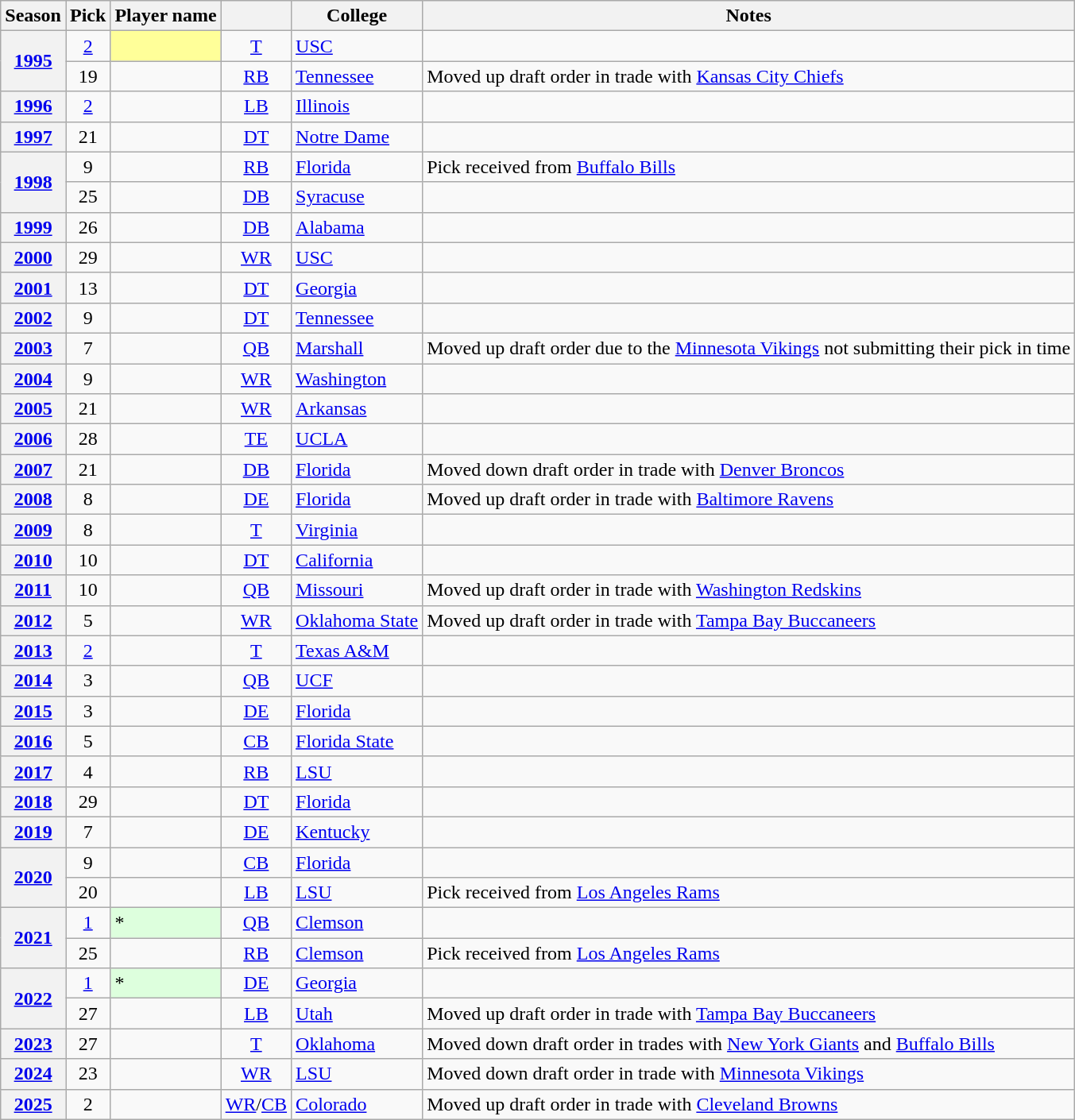<table class="wikitable sortable">
<tr>
<th scope="col">Season</th>
<th scope="col">Pick</th>
<th scope="col">Player name</th>
<th scope="col"></th>
<th scope="col">College</th>
<th scope="col" class="unsortable">Notes</th>
</tr>
<tr>
<th scope="rowgroup" rowspan="2"><a href='#'>1995</a></th>
<td align="center"><a href='#'>2</a></td>
<td style="background:#FFFF99"></td>
<td align="center"><a href='#'>T</a></td>
<td><a href='#'>USC</a></td>
<td></td>
</tr>
<tr>
<td align="center">19</td>
<td></td>
<td align="center"><a href='#'>RB</a></td>
<td><a href='#'>Tennessee</a></td>
<td>Moved up draft order in trade with <a href='#'>Kansas City Chiefs</a></td>
</tr>
<tr>
<th scope="row"><a href='#'>1996</a></th>
<td align="center"><a href='#'>2</a></td>
<td></td>
<td align="center"><a href='#'>LB</a></td>
<td><a href='#'>Illinois</a></td>
<td></td>
</tr>
<tr>
<th scope="row"><a href='#'>1997</a></th>
<td align="center">21</td>
<td></td>
<td align="center"><a href='#'>DT</a></td>
<td><a href='#'>Notre Dame</a></td>
<td></td>
</tr>
<tr>
<th scope="rowgroup" rowspan="2"><a href='#'>1998</a></th>
<td align="center">9</td>
<td></td>
<td align="center"><a href='#'>RB</a></td>
<td><a href='#'>Florida</a></td>
<td>Pick received from <a href='#'>Buffalo Bills</a></td>
</tr>
<tr>
<td align="center">25</td>
<td></td>
<td align="center"><a href='#'>DB</a></td>
<td><a href='#'>Syracuse</a></td>
<td></td>
</tr>
<tr>
<th scope="row"><a href='#'>1999</a></th>
<td align="center">26</td>
<td></td>
<td align="center"><a href='#'>DB</a></td>
<td><a href='#'>Alabama</a></td>
<td></td>
</tr>
<tr>
<th scope="row"><a href='#'>2000</a></th>
<td align="center">29</td>
<td></td>
<td align="center"><a href='#'>WR</a></td>
<td><a href='#'>USC</a></td>
<td></td>
</tr>
<tr>
<th scope="row"><a href='#'>2001</a></th>
<td align="center">13</td>
<td></td>
<td align="center"><a href='#'>DT</a></td>
<td><a href='#'>Georgia</a></td>
<td></td>
</tr>
<tr>
<th scope="row"><a href='#'>2002</a></th>
<td align="center">9</td>
<td></td>
<td align="center"><a href='#'>DT</a></td>
<td><a href='#'>Tennessee</a></td>
<td></td>
</tr>
<tr>
<th scope="row"><a href='#'>2003</a></th>
<td align="center">7</td>
<td></td>
<td align="center"><a href='#'>QB</a></td>
<td><a href='#'>Marshall</a></td>
<td>Moved up draft order due to the <a href='#'>Minnesota Vikings</a> not submitting their pick in time</td>
</tr>
<tr>
<th scope="row"><a href='#'>2004</a></th>
<td align="center">9</td>
<td></td>
<td align="center"><a href='#'>WR</a></td>
<td><a href='#'>Washington</a></td>
<td></td>
</tr>
<tr>
<th scope="row"><a href='#'>2005</a></th>
<td align="center">21</td>
<td></td>
<td align="center"><a href='#'>WR</a></td>
<td><a href='#'>Arkansas</a></td>
<td></td>
</tr>
<tr>
<th scope="row"><a href='#'>2006</a></th>
<td align="center">28</td>
<td></td>
<td align="center"><a href='#'>TE</a></td>
<td><a href='#'>UCLA</a></td>
<td></td>
</tr>
<tr>
<th scope="row"><a href='#'>2007</a></th>
<td align="center">21</td>
<td></td>
<td align="center"><a href='#'>DB</a></td>
<td><a href='#'>Florida</a></td>
<td>Moved down draft order in trade with <a href='#'>Denver Broncos</a></td>
</tr>
<tr>
<th scope="row"><a href='#'>2008</a></th>
<td align="center">8</td>
<td></td>
<td align="center"><a href='#'>DE</a></td>
<td><a href='#'>Florida</a></td>
<td>Moved up draft order in trade with <a href='#'>Baltimore Ravens</a></td>
</tr>
<tr>
<th scope="row"><a href='#'>2009</a></th>
<td align="center">8</td>
<td></td>
<td align="center"><a href='#'>T</a></td>
<td><a href='#'>Virginia</a></td>
<td></td>
</tr>
<tr>
<th scope="row"><a href='#'>2010</a></th>
<td align="center">10</td>
<td></td>
<td align="center"><a href='#'>DT</a></td>
<td><a href='#'>California</a></td>
<td></td>
</tr>
<tr>
<th scope="row"><a href='#'>2011</a></th>
<td align="center">10</td>
<td></td>
<td align="center"><a href='#'>QB</a></td>
<td><a href='#'>Missouri</a></td>
<td>Moved up draft order in trade with <a href='#'>Washington Redskins</a></td>
</tr>
<tr>
<th scope="row"><a href='#'>2012</a></th>
<td align="center">5</td>
<td></td>
<td align="center"><a href='#'>WR</a></td>
<td><a href='#'>Oklahoma State</a></td>
<td>Moved up draft order in trade with <a href='#'>Tampa Bay Buccaneers</a></td>
</tr>
<tr>
<th scope="row"><a href='#'>2013</a></th>
<td align="center"><a href='#'>2</a></td>
<td></td>
<td align="center"><a href='#'>T</a></td>
<td><a href='#'>Texas A&M</a></td>
<td></td>
</tr>
<tr>
<th scope="row"><a href='#'>2014</a></th>
<td align="center">3</td>
<td></td>
<td align="center"><a href='#'>QB</a></td>
<td><a href='#'>UCF</a></td>
<td></td>
</tr>
<tr>
<th scope="row"><a href='#'>2015</a></th>
<td align="center">3</td>
<td></td>
<td align="center"><a href='#'>DE</a></td>
<td><a href='#'>Florida</a></td>
<td></td>
</tr>
<tr>
<th scope="row"><a href='#'>2016</a></th>
<td align="center">5</td>
<td></td>
<td align="center"><a href='#'>CB</a></td>
<td><a href='#'>Florida State</a></td>
<td></td>
</tr>
<tr>
<th scope="row"><a href='#'>2017</a></th>
<td align="center">4</td>
<td></td>
<td align="center"><a href='#'>RB</a></td>
<td><a href='#'>LSU</a></td>
<td></td>
</tr>
<tr>
<th scope="row"><a href='#'>2018</a></th>
<td align="center">29</td>
<td></td>
<td align="center"><a href='#'>DT</a></td>
<td><a href='#'>Florida</a></td>
<td></td>
</tr>
<tr>
<th scope="row"><a href='#'>2019</a></th>
<td align="center">7</td>
<td></td>
<td align="center"><a href='#'>DE</a></td>
<td><a href='#'>Kentucky</a></td>
<td></td>
</tr>
<tr>
<th scope="rowgroup" rowspan="2"><a href='#'>2020</a></th>
<td align="center">9</td>
<td></td>
<td align="center"><a href='#'>CB</a></td>
<td><a href='#'>Florida</a></td>
<td></td>
</tr>
<tr>
<td align="center">20</td>
<td></td>
<td align="center"><a href='#'>LB</a></td>
<td><a href='#'>LSU</a></td>
<td>Pick received from <a href='#'>Los Angeles Rams</a></td>
</tr>
<tr>
<th scope="rowgroup" rowspan="2"><a href='#'>2021</a></th>
<td align="center"><a href='#'>1</a></td>
<td style="background-color:#DDFFDD">*</td>
<td align="center"><a href='#'>QB</a></td>
<td><a href='#'>Clemson</a></td>
<td></td>
</tr>
<tr>
<td align="center">25</td>
<td></td>
<td align="center"><a href='#'>RB</a></td>
<td><a href='#'>Clemson</a></td>
<td>Pick received from <a href='#'>Los Angeles Rams</a></td>
</tr>
<tr>
<th scope="rowgroup" rowspan="2"><a href='#'>2022</a></th>
<td align="center"><a href='#'>1</a></td>
<td style="background-color:#DDFFDD">*</td>
<td align="center"><a href='#'>DE</a></td>
<td><a href='#'>Georgia</a></td>
<td></td>
</tr>
<tr>
<td align="center">27</td>
<td></td>
<td align="center"><a href='#'>LB</a></td>
<td><a href='#'>Utah</a></td>
<td>Moved up draft order in trade with <a href='#'>Tampa Bay Buccaneers</a></td>
</tr>
<tr>
<th scope="row"><a href='#'>2023</a></th>
<td align="center">27</td>
<td></td>
<td align="center"><a href='#'>T</a></td>
<td><a href='#'>Oklahoma</a></td>
<td>Moved down draft order in trades with <a href='#'>New York Giants</a> and <a href='#'>Buffalo Bills</a></td>
</tr>
<tr>
<th scope="row"><a href='#'>2024</a></th>
<td align="center">23</td>
<td></td>
<td align="center"><a href='#'>WR</a></td>
<td><a href='#'>LSU</a></td>
<td>Moved down draft order in trade with <a href='#'>Minnesota Vikings</a></td>
</tr>
<tr>
<th scope="row"><a href='#'>2025</a></th>
<td align="center">2</td>
<td></td>
<td align="center"><a href='#'>WR</a>/<a href='#'>CB</a></td>
<td><a href='#'>Colorado</a></td>
<td>Moved up draft order in trade with <a href='#'>Cleveland Browns</a></td>
</tr>
</table>
